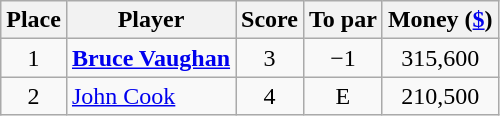<table class="wikitable">
<tr>
<th>Place</th>
<th>Player</th>
<th>Score</th>
<th>To par</th>
<th>Money (<a href='#'>$</a>)</th>
</tr>
<tr>
<td align=center>1</td>
<td> <strong><a href='#'>Bruce Vaughan</a></strong></td>
<td align=center>3</td>
<td align=center>−1</td>
<td align=center>315,600</td>
</tr>
<tr>
<td align=center>2</td>
<td> <a href='#'>John Cook</a></td>
<td align=center>4</td>
<td align=center>E</td>
<td align=center>210,500</td>
</tr>
</table>
